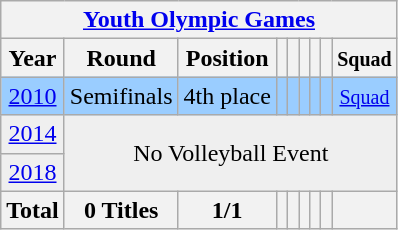<table class="wikitable" style="text-align: center;">
<tr>
<th colspan=9><a href='#'>Youth Olympic Games</a></th>
</tr>
<tr>
<th>Year</th>
<th>Round</th>
<th>Position</th>
<th></th>
<th></th>
<th></th>
<th></th>
<th></th>
<th><small>Squad</small></th>
</tr>
<tr bgcolor=9acdff>
<td> <a href='#'>2010</a></td>
<td>Semifinals</td>
<td>4th place</td>
<td></td>
<td></td>
<td></td>
<td></td>
<td></td>
<td><small><a href='#'>Squad</a></small></td>
</tr>
<tr bgcolor="efefef">
<td> <a href='#'>2014</a></td>
<td colspan=9 rowspan="2" align=center>No Volleyball Event</td>
</tr>
<tr bgcolor="efefef">
<td> <a href='#'>2018</a></td>
</tr>
<tr>
<th>Total</th>
<th>0 Titles</th>
<th>1/1</th>
<th></th>
<th></th>
<th></th>
<th></th>
<th></th>
<th></th>
</tr>
</table>
